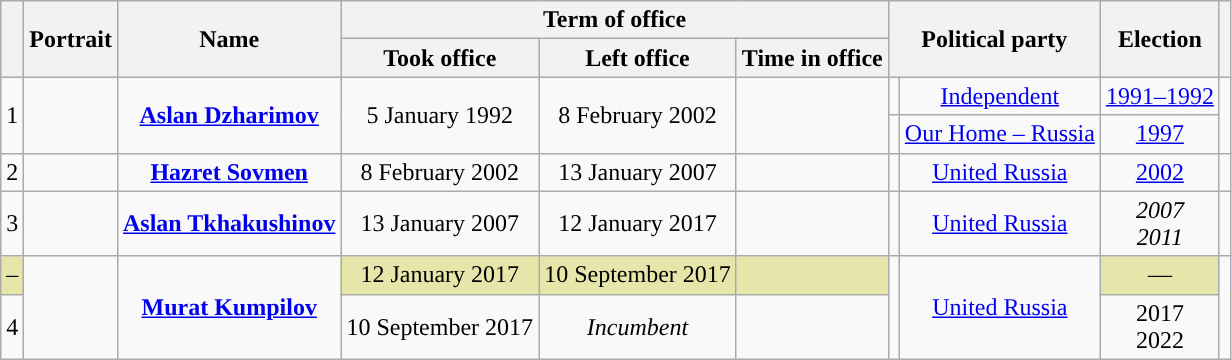<table class="wikitable" style="text-align:center">
<tr>
<th rowspan=2></th>
<th rowspan=2>Portrait</th>
<th rowspan=2>Name<br></th>
<th colspan=3>Term of office</th>
<th colspan=2 rowspan=2>Political party</th>
<th rowspan=2>Election</th>
<th rowspan=2></th>
</tr>
<tr>
<th>Took office</th>
<th>Left office</th>
<th>Time in office</th>
</tr>
<tr>
<td rowspan=2>1</td>
<td rowspan=2></td>
<td rowspan=2><strong><a href='#'>Aslan Dzharimov</a></strong><br></td>
<td rowspan=2>5 January 1992</td>
<td rowspan=2>8 February 2002</td>
<td rowspan=2></td>
<td style="background: "></td>
<td><a href='#'>Independent</a></td>
<td><a href='#'>1991–1992</a></td>
<td rowspan=2></td>
</tr>
<tr>
<td style="background: "></td>
<td><a href='#'>Our Home – Russia</a></td>
<td><a href='#'>1997</a></td>
</tr>
<tr>
<td>2</td>
<td></td>
<td><strong><a href='#'>Hazret Sovmen</a></strong><br></td>
<td>8 February 2002</td>
<td>13 January 2007</td>
<td></td>
<td style="background: "></td>
<td><a href='#'>United Russia</a></td>
<td><a href='#'>2002</a></td>
<td></td>
</tr>
<tr>
<td>3</td>
<td></td>
<td><strong><a href='#'>Aslan Tkhakushinov</a></strong><br></td>
<td>13 January 2007</td>
<td>12 January 2017</td>
<td></td>
<td style="background: "></td>
<td><a href='#'>United Russia</a></td>
<td><em>2007</em><br><em>2011</em></td>
<td></td>
</tr>
<tr>
<td style="background:#e6e6aa;">–</td>
<td rowspan=2></td>
<td rowspan=2><strong><a href='#'>Murat Kumpilov</a></strong><br></td>
<td style="background:#e6e6aa;">12 January 2017</td>
<td style="background:#e6e6aa;">10 September 2017</td>
<td style="background:#e6e6aa;"></td>
<td rowspan=2 style="background: "></td>
<td rowspan=2><a href='#'>United Russia</a></td>
<td style="background:#e6e6aa;">—</td>
<td rowspan=2></td>
</tr>
<tr>
<td>4</td>
<td>10 September 2017</td>
<td><em>Incumbent</em></td>
<td></td>
<td>2017<br>2022</td>
</tr>
</table>
